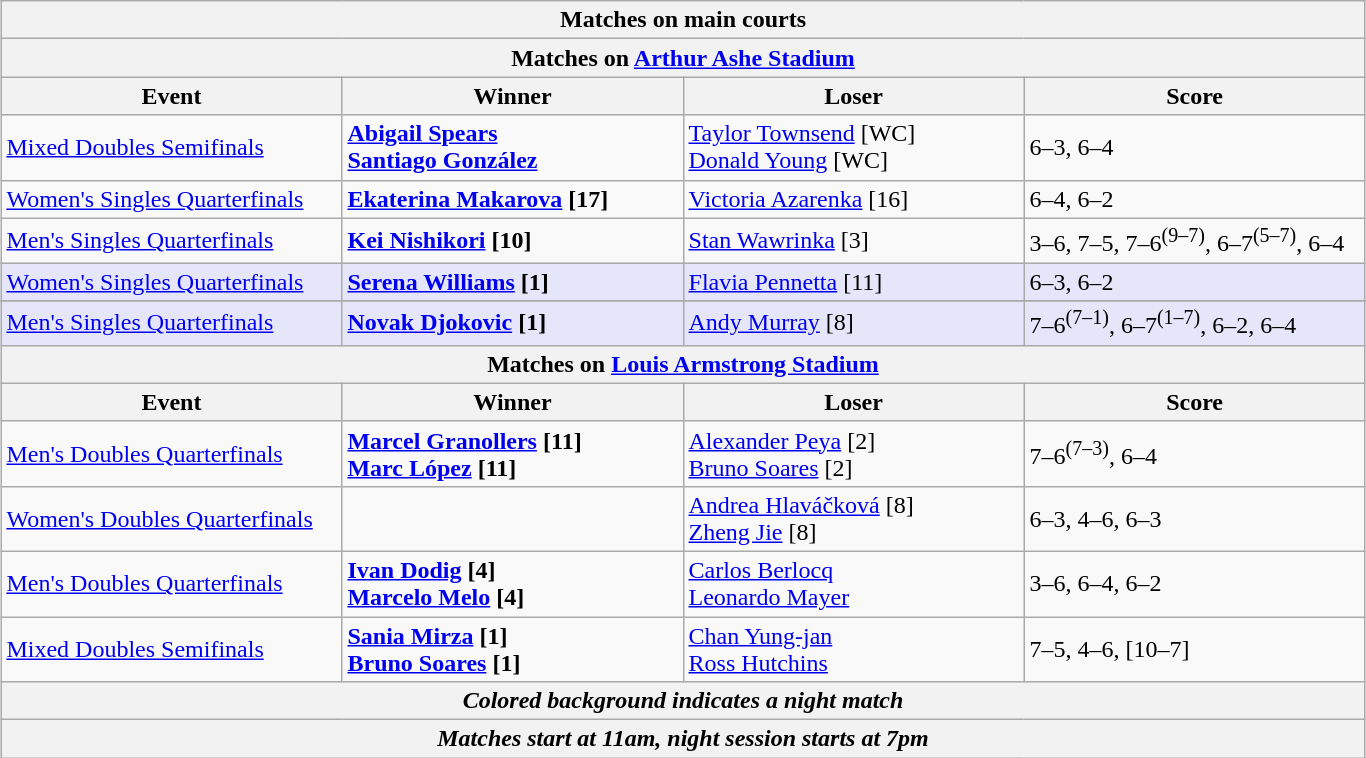<table class="wikitable collapsible uncollapsed" style="margin:auto;">
<tr>
<th colspan="4" style="white-space:nowrap;">Matches on main courts</th>
</tr>
<tr>
<th colspan="4"><strong>Matches on <a href='#'>Arthur Ashe Stadium</a></strong></th>
</tr>
<tr>
<th width=220>Event</th>
<th width=220>Winner</th>
<th width=220>Loser</th>
<th width=220>Score</th>
</tr>
<tr>
<td><a href='#'>Mixed Doubles Semifinals</a></td>
<td><strong> <a href='#'>Abigail Spears</a> <br>  <a href='#'>Santiago González</a></strong></td>
<td> <a href='#'>Taylor Townsend</a> [WC] <br>  <a href='#'>Donald Young</a> [WC]</td>
<td>6–3, 6–4</td>
</tr>
<tr>
<td><a href='#'>Women's Singles Quarterfinals</a></td>
<td><strong> <a href='#'>Ekaterina Makarova</a> [17]</strong></td>
<td> <a href='#'>Victoria Azarenka</a> [16]</td>
<td>6–4, 6–2</td>
</tr>
<tr>
<td><a href='#'>Men's Singles Quarterfinals</a></td>
<td><strong> <a href='#'>Kei Nishikori</a> [10]</strong></td>
<td> <a href='#'>Stan Wawrinka</a> [3]</td>
<td>3–6, 7–5, 7–6<sup>(9–7)</sup>, 6–7<sup>(5–7)</sup>, 6–4</td>
</tr>
<tr bgcolor=lavender>
<td><a href='#'>Women's Singles Quarterfinals</a></td>
<td><strong> <a href='#'>Serena Williams</a> [1]</strong></td>
<td> <a href='#'>Flavia Pennetta</a> [11]</td>
<td>6–3, 6–2</td>
</tr>
<tr>
</tr>
<tr bgcolor=lavender>
<td><a href='#'>Men's Singles Quarterfinals</a></td>
<td><strong> <a href='#'>Novak Djokovic</a> [1]</strong></td>
<td> <a href='#'>Andy Murray</a> [8]</td>
<td>7–6<sup>(7–1)</sup>, 6–7<sup>(1–7)</sup>, 6–2, 6–4</td>
</tr>
<tr>
<th colspan="4"><strong>Matches on <a href='#'>Louis Armstrong Stadium</a></strong></th>
</tr>
<tr>
<th width=220>Event</th>
<th width=220>Winner</th>
<th width=220>Loser</th>
<th width=220>Score</th>
</tr>
<tr>
<td><a href='#'>Men's Doubles Quarterfinals</a></td>
<td><strong> <a href='#'>Marcel Granollers</a> [11] <br>  <a href='#'>Marc López</a> [11] </strong></td>
<td> <a href='#'>Alexander Peya</a> [2] <br>  <a href='#'>Bruno Soares</a> [2]</td>
<td>7–6<sup>(7–3)</sup>, 6–4</td>
</tr>
<tr>
<td><a href='#'>Women's Doubles Quarterfinals</a></td>
<td></td>
<td> <a href='#'>Andrea Hlaváčková</a> [8] <br>  <a href='#'>Zheng Jie</a> [8]</td>
<td>6–3, 4–6, 6–3</td>
</tr>
<tr>
<td><a href='#'>Men's Doubles Quarterfinals</a></td>
<td><strong> <a href='#'>Ivan Dodig</a> [4] <br>  <a href='#'>Marcelo Melo</a> [4]</strong></td>
<td> <a href='#'>Carlos Berlocq</a> <br>  <a href='#'>Leonardo Mayer</a></td>
<td>3–6, 6–4, 6–2</td>
</tr>
<tr>
<td><a href='#'>Mixed Doubles Semifinals</a></td>
<td><strong> <a href='#'>Sania Mirza</a> [1]<br> <a href='#'>Bruno Soares</a> [1]</strong></td>
<td> <a href='#'>Chan Yung-jan</a><br> <a href='#'>Ross Hutchins</a></td>
<td>7–5, 4–6, [10–7]</td>
</tr>
<tr>
<th colspan=4><em>Colored background indicates a night match</em></th>
</tr>
<tr>
<th colspan=4><em>Matches start at 11am, night session starts at 7pm</em></th>
</tr>
</table>
